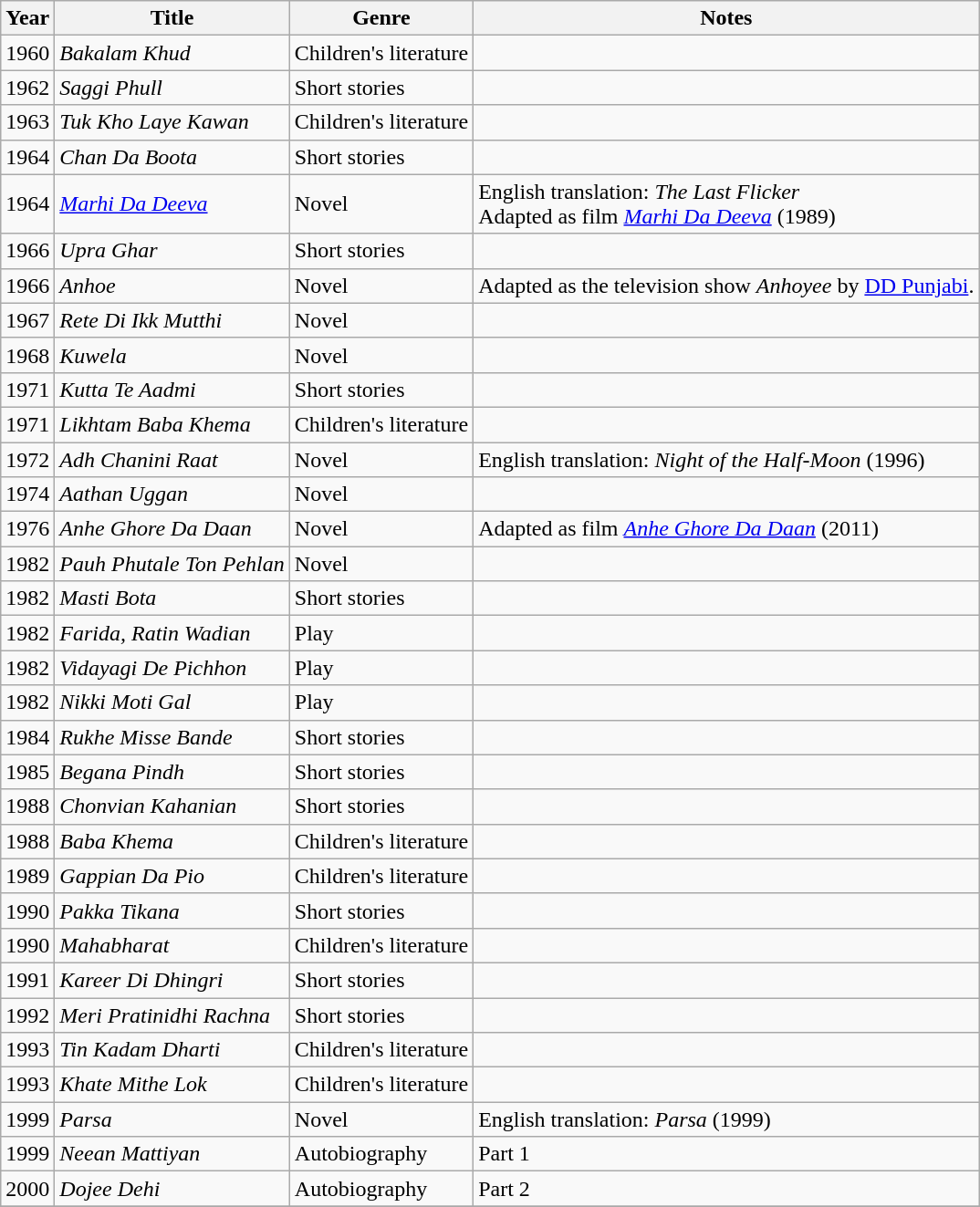<table class="wikitable sortable">
<tr>
<th>Year</th>
<th>Title</th>
<th>Genre</th>
<th>Notes</th>
</tr>
<tr>
<td>1960</td>
<td><em>Bakalam Khud</em></td>
<td>Children's literature</td>
<td></td>
</tr>
<tr>
<td>1962</td>
<td><em>Saggi Phull</em></td>
<td>Short stories</td>
<td></td>
</tr>
<tr>
<td>1963</td>
<td><em>Tuk Kho Laye Kawan</em></td>
<td>Children's literature</td>
<td></td>
</tr>
<tr>
<td>1964</td>
<td><em>Chan Da Boota</em></td>
<td>Short stories</td>
<td></td>
</tr>
<tr>
<td>1964</td>
<td><em><a href='#'>Marhi Da Deeva</a></em></td>
<td>Novel</td>
<td>English translation: <em>The Last Flicker</em><br> Adapted as film <em><a href='#'>Marhi Da Deeva</a></em> (1989)</td>
</tr>
<tr>
<td>1966</td>
<td><em>Upra Ghar</em></td>
<td>Short stories</td>
<td></td>
</tr>
<tr>
<td>1966</td>
<td><em>Anhoe</em></td>
<td>Novel</td>
<td>Adapted as the television show <em>Anhoyee</em> by <a href='#'>DD Punjabi</a>.</td>
</tr>
<tr>
<td>1967</td>
<td><em>Rete Di Ikk Mutthi</em></td>
<td>Novel</td>
<td></td>
</tr>
<tr>
<td>1968</td>
<td><em>Kuwela</em></td>
<td>Novel</td>
<td></td>
</tr>
<tr>
<td>1971</td>
<td><em>Kutta Te Aadmi</em></td>
<td>Short stories</td>
<td></td>
</tr>
<tr>
<td>1971</td>
<td><em>Likhtam Baba Khema</em></td>
<td>Children's literature</td>
<td></td>
</tr>
<tr>
<td>1972</td>
<td><em>Adh Chanini Raat</em></td>
<td>Novel</td>
<td>English translation: <em>Night of the Half-Moon</em> (1996)</td>
</tr>
<tr>
<td>1974</td>
<td><em>Aathan Uggan</em></td>
<td>Novel</td>
<td></td>
</tr>
<tr>
<td>1976</td>
<td><em>Anhe Ghore Da Daan</em></td>
<td>Novel</td>
<td>Adapted as film <em><a href='#'>Anhe Ghore Da Daan</a></em> (2011)</td>
</tr>
<tr>
<td>1982</td>
<td><em>Pauh Phutale Ton Pehlan</em></td>
<td>Novel</td>
<td></td>
</tr>
<tr>
<td>1982</td>
<td><em>Masti Bota</em></td>
<td>Short stories</td>
<td></td>
</tr>
<tr>
<td>1982</td>
<td><em>Farida, Ratin Wadian</em></td>
<td>Play</td>
<td></td>
</tr>
<tr>
<td>1982</td>
<td><em>Vidayagi De Pichhon</em></td>
<td>Play</td>
<td></td>
</tr>
<tr>
<td>1982</td>
<td><em>Nikki Moti Gal</em></td>
<td>Play</td>
<td></td>
</tr>
<tr>
<td>1984</td>
<td><em>Rukhe Misse Bande</em></td>
<td>Short stories</td>
<td></td>
</tr>
<tr>
<td>1985</td>
<td><em>Begana Pindh</em></td>
<td>Short stories</td>
<td></td>
</tr>
<tr>
<td>1988</td>
<td><em>Chonvian Kahanian</em></td>
<td>Short stories</td>
<td></td>
</tr>
<tr>
<td>1988</td>
<td><em>Baba Khema</em></td>
<td>Children's literature</td>
<td></td>
</tr>
<tr>
<td>1989</td>
<td><em>Gappian Da Pio</em></td>
<td>Children's literature</td>
<td></td>
</tr>
<tr>
<td>1990</td>
<td><em>Pakka Tikana</em></td>
<td>Short stories</td>
<td></td>
</tr>
<tr>
<td>1990</td>
<td><em>Mahabharat</em></td>
<td>Children's literature</td>
<td></td>
</tr>
<tr>
<td>1991</td>
<td><em>Kareer Di Dhingri</em></td>
<td>Short stories</td>
<td></td>
</tr>
<tr>
<td>1992</td>
<td><em>Meri Pratinidhi Rachna</em></td>
<td>Short stories</td>
<td></td>
</tr>
<tr>
<td>1993</td>
<td><em>Tin Kadam Dharti</em></td>
<td>Children's literature</td>
<td></td>
</tr>
<tr>
<td>1993</td>
<td><em>Khate Mithe Lok</em></td>
<td>Children's literature</td>
<td></td>
</tr>
<tr>
<td>1999</td>
<td><em>Parsa</em></td>
<td>Novel</td>
<td>English translation: <em>Parsa</em> (1999)</td>
</tr>
<tr>
<td>1999</td>
<td><em>Neean Mattiyan</em></td>
<td>Autobiography</td>
<td>Part 1</td>
</tr>
<tr>
<td>2000</td>
<td><em>Dojee Dehi</em></td>
<td>Autobiography</td>
<td>Part 2</td>
</tr>
<tr>
</tr>
</table>
